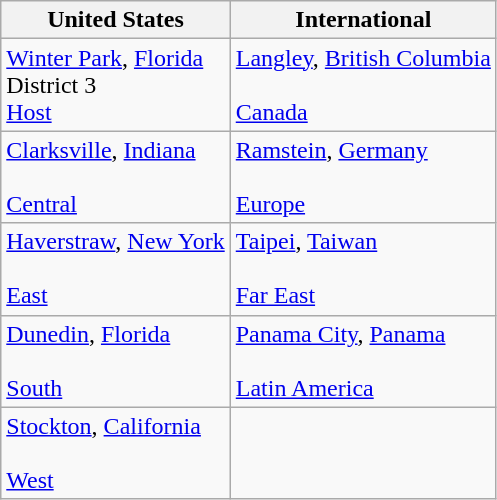<table class="wikitable">
<tr>
<th>United States</th>
<th>International</th>
</tr>
<tr>
<td> <a href='#'>Winter Park</a>, <a href='#'>Florida</a><br>District 3<br><a href='#'>Host</a></td>
<td> <a href='#'>Langley</a>, <a href='#'>British Columbia</a><br><br><a href='#'>Canada</a></td>
</tr>
<tr>
<td> <a href='#'>Clarksville</a>, <a href='#'>Indiana</a><br> <br><a href='#'>Central</a></td>
<td> <a href='#'>Ramstein</a>, <a href='#'>Germany</a><br> <br><a href='#'>Europe</a></td>
</tr>
<tr>
<td> <a href='#'>Haverstraw</a>, <a href='#'>New York</a><br><br><a href='#'>East</a></td>
<td> <a href='#'>Taipei</a>, <a href='#'>Taiwan</a><br><br><a href='#'>Far East</a></td>
</tr>
<tr>
<td> <a href='#'>Dunedin</a>, <a href='#'>Florida</a><br><br><a href='#'>South</a></td>
<td> <a href='#'>Panama City</a>, <a href='#'>Panama</a><br> <br><a href='#'>Latin America</a></td>
</tr>
<tr>
<td> <a href='#'>Stockton</a>, <a href='#'>California</a><br><br><a href='#'>West</a></td>
<td></td>
</tr>
</table>
